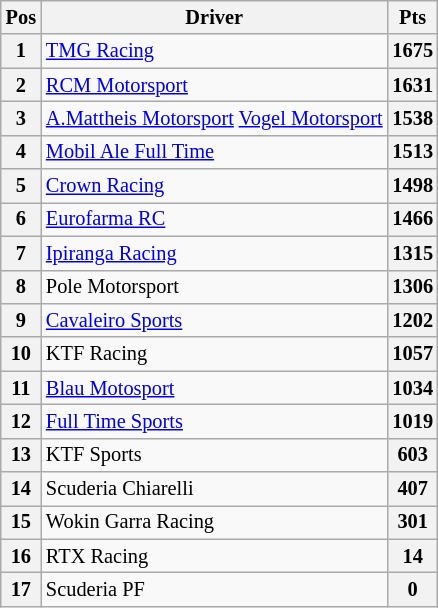<table class="wikitable" style="font-size: 85%; text-align: center;">
<tr valign="top">
<th>Pos</th>
<th>Driver</th>
<th>Pts</th>
</tr>
<tr>
<th>1</th>
<td align=left><a href='#'>TMG Racing</a></td>
<th>1675</th>
</tr>
<tr>
<th>2</th>
<td align=left><a href='#'>RCM Motorsport</a></td>
<th>1631</th>
</tr>
<tr>
<th>3</th>
<td align="left"><a href='#'>A.Mattheis Motorsport</a> <a href='#'>Vogel Motorsport</a></td>
<th>1538</th>
</tr>
<tr>
<th>4</th>
<td align=left><a href='#'>Mobil Ale Full Time</a></td>
<th>1513</th>
</tr>
<tr>
<th>5</th>
<td align="left"><a href='#'>Crown Racing</a></td>
<th>1498</th>
</tr>
<tr>
<th>6</th>
<td align=left><a href='#'>Eurofarma RC</a></td>
<th>1466</th>
</tr>
<tr>
<th>7</th>
<td align="left"><a href='#'>Ipiranga Racing</a></td>
<th>1315</th>
</tr>
<tr>
<th>8</th>
<td align="left">Pole Motorsport</td>
<th>1306</th>
</tr>
<tr>
<th>9</th>
<td align=left><a href='#'>Cavaleiro Sports</a></td>
<th>1202</th>
</tr>
<tr>
<th>10</th>
<td align="left">KTF Racing</td>
<th>1057</th>
</tr>
<tr>
<th>11</th>
<td align="left"><a href='#'>Blau Motosport</a></td>
<th>1034</th>
</tr>
<tr>
<th>12</th>
<td align="left"><a href='#'>Full Time Sports</a></td>
<th>1019</th>
</tr>
<tr>
<th>13</th>
<td align=left>KTF Sports</td>
<th>603</th>
</tr>
<tr>
<th>14</th>
<td align=left>Scuderia Chiarelli</td>
<th>407</th>
</tr>
<tr>
<th>15</th>
<td align=left>Wokin Garra Racing</td>
<th>301</th>
</tr>
<tr>
<th>16</th>
<td align=left>RTX Racing</td>
<th>14</th>
</tr>
<tr>
<th>17</th>
<td align=left>Scuderia PF</td>
<th>0</th>
</tr>
</table>
